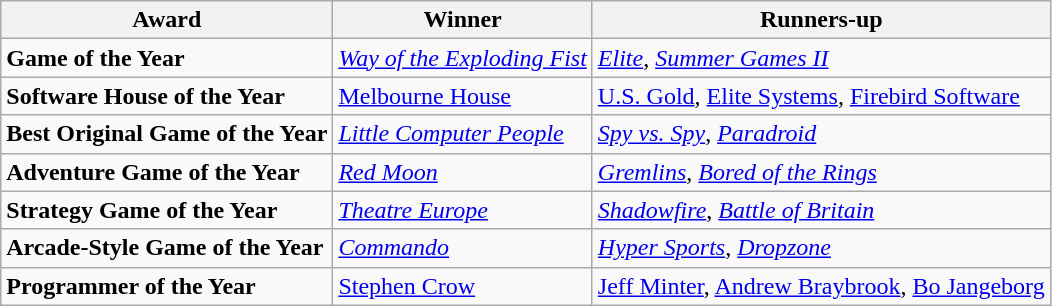<table class="wikitable">
<tr>
<th><strong>Award</strong></th>
<th><strong>Winner</strong></th>
<th><strong>Runners-up</strong></th>
</tr>
<tr>
<td><strong>Game of the Year</strong></td>
<td><em><a href='#'>Way of the Exploding Fist</a></em></td>
<td><em><a href='#'>Elite</a></em>, <em><a href='#'>Summer Games II</a></em></td>
</tr>
<tr>
<td><strong>Software House of the Year</strong></td>
<td><a href='#'>Melbourne House</a></td>
<td><a href='#'>U.S. Gold</a>, <a href='#'>Elite Systems</a>, <a href='#'>Firebird Software</a></td>
</tr>
<tr>
<td><strong>Best Original Game of the Year</strong></td>
<td><em><a href='#'>Little Computer People</a></em></td>
<td><em><a href='#'>Spy vs. Spy</a></em>, <em><a href='#'>Paradroid</a></em></td>
</tr>
<tr>
<td><strong>Adventure Game of the Year</strong></td>
<td><em><a href='#'>Red Moon</a></em></td>
<td><em><a href='#'>Gremlins</a></em>, <em><a href='#'>Bored of the Rings</a></em></td>
</tr>
<tr>
<td><strong>Strategy Game of the Year</strong></td>
<td><em><a href='#'>Theatre Europe</a></em></td>
<td><em><a href='#'>Shadowfire</a></em>, <em><a href='#'>Battle of Britain</a></em></td>
</tr>
<tr>
<td><strong>Arcade-Style Game of the Year</strong></td>
<td><em><a href='#'>Commando</a></em></td>
<td><em><a href='#'>Hyper Sports</a></em>, <em><a href='#'>Dropzone</a></em></td>
</tr>
<tr>
<td><strong>Programmer of the Year</strong></td>
<td><a href='#'>Stephen Crow</a></td>
<td><a href='#'>Jeff Minter</a>, <a href='#'>Andrew Braybrook</a>, <a href='#'>Bo Jangeborg</a></td>
</tr>
</table>
